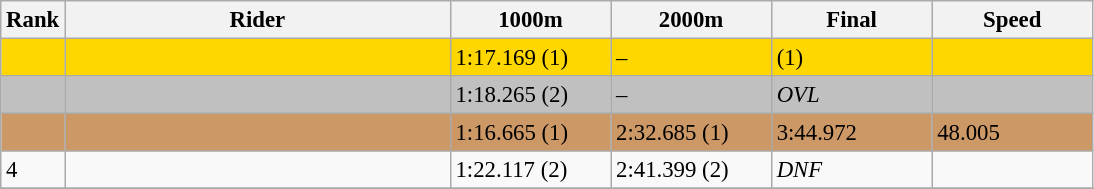<table class="wikitable" style="font-size:95%" style="text-align:center">
<tr>
<th>Rank</th>
<th width=250>Rider</th>
<th width=100>1000m</th>
<th width=100>2000m</th>
<th width=100>Final</th>
<th width=100>Speed</th>
</tr>
<tr bgcolor=gold>
<td></td>
<td align=left></td>
<td>1:17.169 (1)</td>
<td>–</td>
<td>(1)</td>
<td></td>
</tr>
<tr bgcolor=silver>
<td></td>
<td align=left></td>
<td>1:18.265 (2)</td>
<td>–</td>
<td><em>OVL</em></td>
<td></td>
</tr>
<tr bgcolor=cc9966>
<td></td>
<td align=left></td>
<td>1:16.665 (1)</td>
<td>2:32.685 (1)</td>
<td>3:44.972</td>
<td>48.005</td>
</tr>
<tr>
<td>4</td>
<td align=left></td>
<td>1:22.117 (2)</td>
<td>2:41.399 (2)</td>
<td><em>DNF</em></td>
<td></td>
</tr>
<tr>
</tr>
</table>
